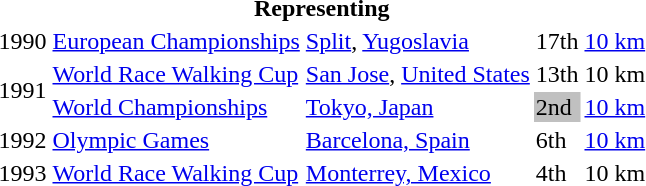<table>
<tr>
<th colspan="5">Representing </th>
</tr>
<tr>
<td>1990</td>
<td><a href='#'>European Championships</a></td>
<td><a href='#'>Split</a>, <a href='#'>Yugoslavia</a></td>
<td>17th</td>
<td><a href='#'>10 km</a></td>
</tr>
<tr>
<td rowspan=2>1991</td>
<td><a href='#'>World Race Walking Cup</a></td>
<td><a href='#'>San Jose</a>, <a href='#'>United States</a></td>
<td>13th</td>
<td>10 km</td>
</tr>
<tr>
<td><a href='#'>World Championships</a></td>
<td><a href='#'>Tokyo, Japan</a></td>
<td bgcolor="silver">2nd</td>
<td><a href='#'>10 km</a></td>
</tr>
<tr>
<td>1992</td>
<td><a href='#'>Olympic Games</a></td>
<td><a href='#'>Barcelona, Spain</a></td>
<td>6th</td>
<td><a href='#'>10 km</a></td>
</tr>
<tr>
<td>1993</td>
<td><a href='#'>World Race Walking Cup</a></td>
<td><a href='#'>Monterrey, Mexico</a></td>
<td>4th</td>
<td>10 km</td>
</tr>
</table>
